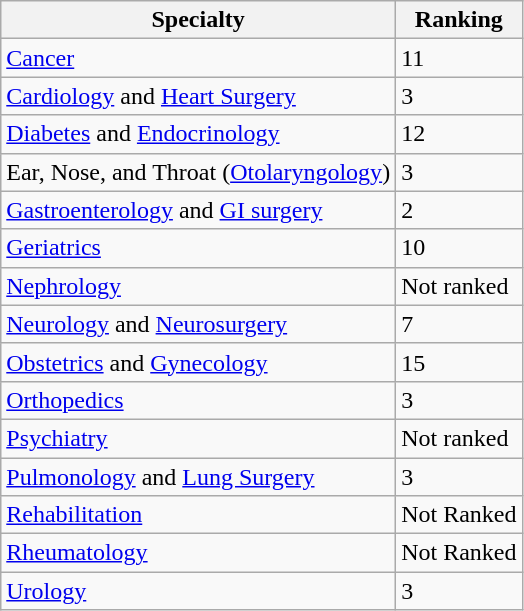<table class="wikitable">
<tr>
<th>Specialty</th>
<th>Ranking</th>
</tr>
<tr>
<td><a href='#'>Cancer</a></td>
<td>11</td>
</tr>
<tr>
<td><a href='#'>Cardiology</a> and <a href='#'>Heart Surgery</a></td>
<td>3</td>
</tr>
<tr>
<td><a href='#'>Diabetes</a> and <a href='#'>Endocrinology</a></td>
<td>12</td>
</tr>
<tr>
<td>Ear, Nose, and Throat (<a href='#'>Otolaryngology</a>)</td>
<td>3</td>
</tr>
<tr>
<td><a href='#'>Gastroenterology</a> and <a href='#'>GI surgery</a></td>
<td>2</td>
</tr>
<tr>
<td><a href='#'>Geriatrics</a></td>
<td>10</td>
</tr>
<tr>
<td><a href='#'>Nephrology</a></td>
<td>Not ranked</td>
</tr>
<tr>
<td><a href='#'>Neurology</a> and <a href='#'>Neurosurgery</a></td>
<td>7</td>
</tr>
<tr>
<td><a href='#'>Obstetrics</a> and <a href='#'>Gynecology</a></td>
<td>15</td>
</tr>
<tr>
<td><a href='#'>Orthopedics</a></td>
<td>3</td>
</tr>
<tr>
<td><a href='#'>Psychiatry</a></td>
<td>Not ranked</td>
</tr>
<tr>
<td><a href='#'>Pulmonology</a> and <a href='#'>Lung Surgery</a></td>
<td>3</td>
</tr>
<tr>
<td><a href='#'>Rehabilitation</a></td>
<td>Not Ranked</td>
</tr>
<tr>
<td><a href='#'>Rheumatology</a></td>
<td>Not Ranked</td>
</tr>
<tr>
<td><a href='#'>Urology</a></td>
<td>3</td>
</tr>
</table>
